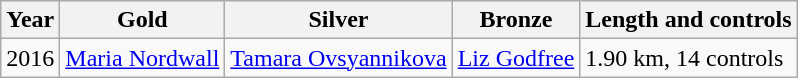<table class="wikitable">
<tr>
<th>Year</th>
<th>Gold</th>
<th>Silver</th>
<th>Bronze</th>
<th>Length and controls</th>
</tr>
<tr>
<td>2016</td>
<td> <a href='#'>Maria Nordwall</a></td>
<td> <a href='#'>Tamara Ovsyannikova</a></td>
<td> <a href='#'>Liz Godfree</a></td>
<td>1.90 km, 14 controls</td>
</tr>
</table>
